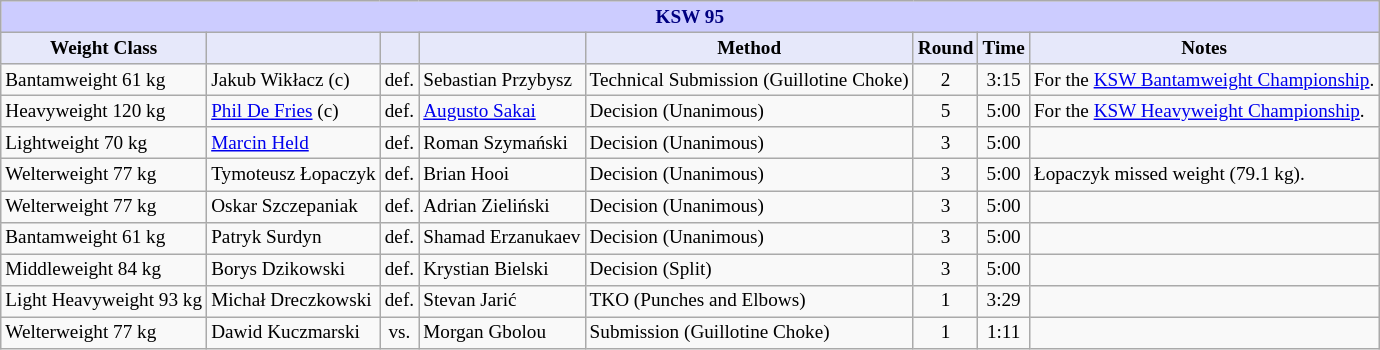<table class="wikitable" style="font-size: 80%;">
<tr>
<th colspan="8" style="background-color: #ccf; color: #000080; text-align: center;"><strong>KSW 95</strong></th>
</tr>
<tr>
<th colspan="1" style="background-color: #E6E8FA; color: #000000; text-align: center;">Weight Class</th>
<th colspan="1" style="background-color: #E6E8FA; color: #000000; text-align: center;"></th>
<th colspan="1" style="background-color: #E6E8FA; color: #000000; text-align: center;"></th>
<th colspan="1" style="background-color: #E6E8FA; color: #000000; text-align: center;"></th>
<th colspan="1" style="background-color: #E6E8FA; color: #000000; text-align: center;">Method</th>
<th colspan="1" style="background-color: #E6E8FA; color: #000000; text-align: center;">Round</th>
<th colspan="1" style="background-color: #E6E8FA; color: #000000; text-align: center;">Time</th>
<th colspan="1" style="background-color: #E6E8FA; color: #000000; text-align: center;">Notes</th>
</tr>
<tr>
<td>Bantamweight 61 kg</td>
<td> Jakub Wikłacz (c)</td>
<td align=center>def.</td>
<td> Sebastian Przybysz</td>
<td>Technical Submission (Guillotine Choke)</td>
<td align=center>2</td>
<td align=center>3:15</td>
<td>For the <a href='#'>KSW Bantamweight Championship</a>.</td>
</tr>
<tr>
<td>Heavyweight 120 kg</td>
<td> <a href='#'>Phil De Fries</a> (c)</td>
<td align=center>def.</td>
<td> <a href='#'>Augusto Sakai</a></td>
<td>Decision (Unanimous)</td>
<td align=center>5</td>
<td align=center>5:00</td>
<td>For the <a href='#'>KSW Heavyweight Championship</a>.</td>
</tr>
<tr>
<td>Lightweight 70 kg</td>
<td> <a href='#'>Marcin Held</a></td>
<td align=center>def.</td>
<td> Roman Szymański</td>
<td>Decision (Unanimous)</td>
<td align=center>3</td>
<td align=center>5:00</td>
<td></td>
</tr>
<tr>
<td>Welterweight 77 kg</td>
<td> Tymoteusz Łopaczyk</td>
<td align=center>def.</td>
<td> Brian Hooi</td>
<td>Decision (Unanimous)</td>
<td align=center>3</td>
<td align=center>5:00</td>
<td>Łopaczyk missed weight (79.1 kg).</td>
</tr>
<tr>
<td>Welterweight 77 kg</td>
<td> Oskar Szczepaniak</td>
<td align=center>def.</td>
<td> Adrian Zieliński</td>
<td>Decision (Unanimous)</td>
<td align=center>3</td>
<td align=center>5:00</td>
<td></td>
</tr>
<tr>
<td>Bantamweight 61 kg</td>
<td> Patryk Surdyn</td>
<td align=center>def.</td>
<td> Shamad Erzanukaev</td>
<td>Decision (Unanimous)</td>
<td align=center>3</td>
<td align=center>5:00</td>
<td></td>
</tr>
<tr>
<td>Middleweight 84 kg</td>
<td> Borys Dzikowski</td>
<td align=center>def.</td>
<td> Krystian Bielski</td>
<td>Decision (Split)</td>
<td align=center>3</td>
<td align=center>5:00</td>
<td></td>
</tr>
<tr>
<td>Light Heavyweight 93 kg</td>
<td> Michał Dreczkowski</td>
<td align=center>def.</td>
<td> Stevan Jarić</td>
<td>TKO (Punches and Elbows)</td>
<td align=center>1</td>
<td align=center>3:29</td>
<td></td>
</tr>
<tr>
<td>Welterweight 77 kg</td>
<td> Dawid Kuczmarski</td>
<td align=center>vs.</td>
<td> Morgan Gbolou</td>
<td>Submission (Guillotine Choke)</td>
<td align=center>1</td>
<td align=center>1:11</td>
<td></td>
</tr>
</table>
